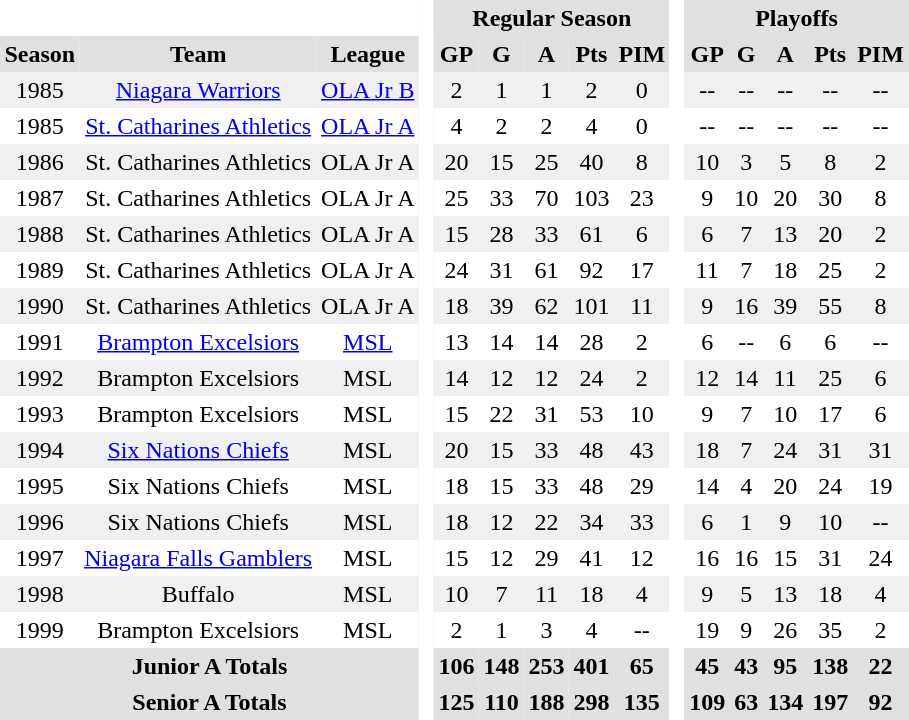<table BORDER="0" CELLPADDING="3" CELLSPACING="0">
<tr ALIGN="center" bgcolor="#e0e0e0">
<th colspan="3" bgcolor="#ffffff"> </th>
<th rowspan="99" bgcolor="#ffffff"> </th>
<th colspan="5">Regular Season</th>
<th rowspan="99" bgcolor="#ffffff"> </th>
<th colspan="5">Playoffs</th>
</tr>
<tr ALIGN="center" bgcolor="#e0e0e0">
<th>Season</th>
<th>Team</th>
<th>League</th>
<th>GP</th>
<th>G</th>
<th>A</th>
<th>Pts</th>
<th>PIM</th>
<th>GP</th>
<th>G</th>
<th>A</th>
<th>Pts</th>
<th>PIM</th>
</tr>
<tr ALIGN="center" bgcolor="#f0f0f0">
<td>1985</td>
<td><a href='#'>Niagara Warriors</a></td>
<td><a href='#'>OLA Jr B</a></td>
<td>2</td>
<td>1</td>
<td>1</td>
<td>2</td>
<td>0</td>
<td>--</td>
<td>--</td>
<td>--</td>
<td>--</td>
<td>--</td>
</tr>
<tr ALIGN="center">
<td>1985</td>
<td><a href='#'>St. Catharines Athletics</a></td>
<td><a href='#'>OLA Jr A</a></td>
<td>4</td>
<td>2</td>
<td>2</td>
<td>4</td>
<td>0</td>
<td>--</td>
<td>--</td>
<td>--</td>
<td>--</td>
<td>--</td>
</tr>
<tr ALIGN="center" bgcolor="#f0f0f0">
<td>1986</td>
<td>St. Catharines Athletics</td>
<td>OLA Jr A</td>
<td>20</td>
<td>15</td>
<td>25</td>
<td>40</td>
<td>8</td>
<td>10</td>
<td>3</td>
<td>5</td>
<td>8</td>
<td>2</td>
</tr>
<tr ALIGN="center">
<td>1987</td>
<td>St. Catharines Athletics</td>
<td>OLA Jr A</td>
<td>25</td>
<td>33</td>
<td>70</td>
<td>103</td>
<td>23</td>
<td>9</td>
<td>10</td>
<td>20</td>
<td>30</td>
<td>8</td>
</tr>
<tr ALIGN="center" bgcolor="#f0f0f0">
<td>1988</td>
<td>St. Catharines Athletics</td>
<td>OLA Jr A</td>
<td>15</td>
<td>28</td>
<td>33</td>
<td>61</td>
<td>6</td>
<td>6</td>
<td>7</td>
<td>13</td>
<td>20</td>
<td>2</td>
</tr>
<tr ALIGN="center">
<td>1989</td>
<td>St. Catharines Athletics</td>
<td>OLA Jr A</td>
<td>24</td>
<td>31</td>
<td>61</td>
<td>92</td>
<td>17</td>
<td>11</td>
<td>7</td>
<td>18</td>
<td>25</td>
<td>2</td>
</tr>
<tr ALIGN="center" bgcolor="#f0f0f0">
<td>1990</td>
<td>St. Catharines Athletics</td>
<td>OLA Jr A</td>
<td>18</td>
<td>39</td>
<td>62</td>
<td>101</td>
<td>11</td>
<td>9</td>
<td>16</td>
<td>39</td>
<td>55</td>
<td>8</td>
</tr>
<tr ALIGN="center">
<td>1991</td>
<td><a href='#'>Brampton Excelsiors</a></td>
<td><a href='#'>MSL</a></td>
<td>13</td>
<td>14</td>
<td>14</td>
<td>28</td>
<td>2</td>
<td>6</td>
<td>--</td>
<td>6</td>
<td>6</td>
<td>--</td>
</tr>
<tr ALIGN="center" bgcolor="#f0f0f0">
<td>1992</td>
<td>Brampton Excelsiors</td>
<td>MSL</td>
<td>14</td>
<td>12</td>
<td>12</td>
<td>24</td>
<td>2</td>
<td>12</td>
<td>14</td>
<td>11</td>
<td>25</td>
<td>6</td>
</tr>
<tr ALIGN="center">
<td>1993</td>
<td>Brampton Excelsiors</td>
<td>MSL</td>
<td>15</td>
<td>22</td>
<td>31</td>
<td>53</td>
<td>10</td>
<td>9</td>
<td>7</td>
<td>10</td>
<td>17</td>
<td>6</td>
</tr>
<tr ALIGN="center" bgcolor="#f0f0f0">
<td>1994</td>
<td><a href='#'>Six Nations Chiefs</a></td>
<td>MSL</td>
<td>20</td>
<td>15</td>
<td>33</td>
<td>48</td>
<td>43</td>
<td>18</td>
<td>7</td>
<td>24</td>
<td>31</td>
<td>31</td>
</tr>
<tr ALIGN="center">
<td>1995</td>
<td>Six Nations Chiefs</td>
<td>MSL</td>
<td>18</td>
<td>15</td>
<td>33</td>
<td>48</td>
<td>29</td>
<td>14</td>
<td>4</td>
<td>20</td>
<td>24</td>
<td>19</td>
</tr>
<tr ALIGN="center" bgcolor="#f0f0f0">
<td>1996</td>
<td>Six Nations Chiefs</td>
<td>MSL</td>
<td>18</td>
<td>12</td>
<td>22</td>
<td>34</td>
<td>33</td>
<td>6</td>
<td>1</td>
<td>9</td>
<td>10</td>
<td>--</td>
</tr>
<tr ALIGN="center">
<td>1997</td>
<td><a href='#'>Niagara Falls Gamblers</a></td>
<td>MSL</td>
<td>15</td>
<td>12</td>
<td>29</td>
<td>41</td>
<td>12</td>
<td>16</td>
<td>16</td>
<td>15</td>
<td>31</td>
<td>24</td>
</tr>
<tr ALIGN="center" bgcolor="#f0f0f0">
<td>1998</td>
<td>Buffalo</td>
<td>MSL</td>
<td>10</td>
<td>7</td>
<td>11</td>
<td>18</td>
<td>4</td>
<td>9</td>
<td>5</td>
<td>13</td>
<td>18</td>
<td>4</td>
</tr>
<tr ALIGN="center">
<td>1999</td>
<td>Brampton Excelsiors</td>
<td>MSL</td>
<td>2</td>
<td>1</td>
<td>3</td>
<td>4</td>
<td>--</td>
<td>19</td>
<td>9</td>
<td>26</td>
<td>35</td>
<td>2</td>
</tr>
<tr ALIGN="center" bgcolor="#e0e0e0">
<th colspan="3">Junior A Totals</th>
<th>106</th>
<th>148</th>
<th>253</th>
<th>401</th>
<th>65</th>
<th>45</th>
<th>43</th>
<th>95</th>
<th>138</th>
<th>22</th>
</tr>
<tr ALIGN="center" bgcolor="#e0e0e0">
<th colspan="3">Senior A Totals</th>
<th>125</th>
<th>110</th>
<th>188</th>
<th>298</th>
<th>135</th>
<th>109</th>
<th>63</th>
<th>134</th>
<th>197</th>
<th>92</th>
</tr>
</table>
